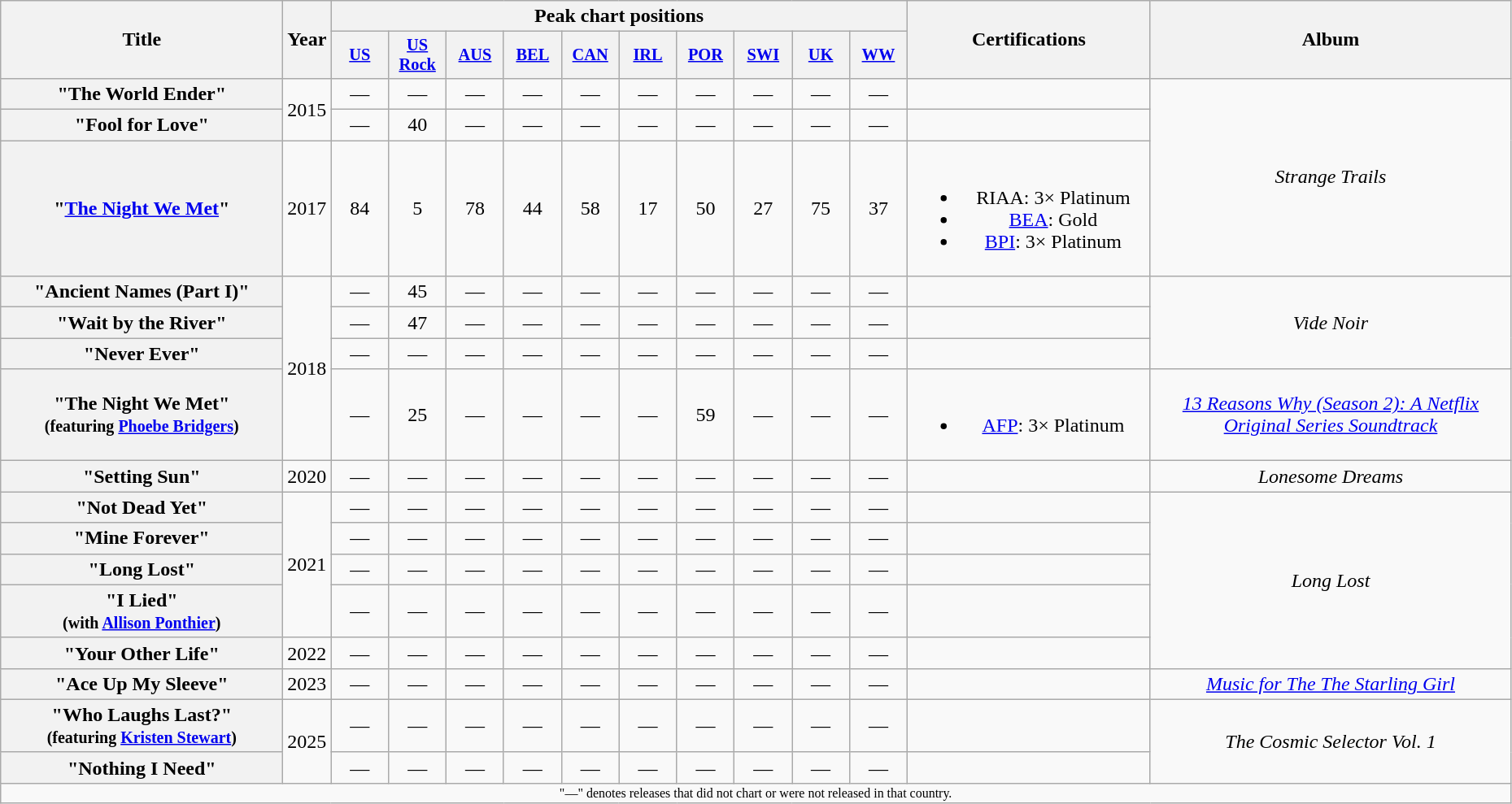<table class="wikitable plainrowheaders" style="text-align:center;">
<tr>
<th scope="col" rowspan="2" style="width:14em;">Title</th>
<th scope="col" rowspan="2" style="width:2em;">Year</th>
<th scope="col" colspan="10">Peak chart positions</th>
<th scope="col" rowspan="2" style="width:12em;">Certifications</th>
<th scope="col" rowspan="2" style="width:18em;">Album</th>
</tr>
<tr>
<th scope="col" style="width:3em;font-size:85%;"><a href='#'>US</a><br></th>
<th scope="col" style="width:3em;font-size:85%;"><a href='#'>US<br>Rock</a><br></th>
<th scope="col" style="width:3em;font-size:85%;"><a href='#'>AUS</a><br></th>
<th scope="col" style="width:3em;font-size:85%;"><a href='#'>BEL</a><br></th>
<th scope="col" style="width:3em;font-size:85%;"><a href='#'>CAN</a><br></th>
<th scope="col" style="width:3em;font-size:85%;"><a href='#'>IRL</a><br></th>
<th scope="col" style="width:3em;font-size:85%;"><a href='#'>POR</a><br></th>
<th scope="col" style="width:3em;font-size:85%;"><a href='#'>SWI</a><br></th>
<th scope="col" style="width:3em;font-size:85%;"><a href='#'>UK</a><br></th>
<th scope="col" style="width:3em;font-size:85%;"><a href='#'>WW</a><br></th>
</tr>
<tr>
<th scope="row">"The World Ender"</th>
<td rowspan="2">2015</td>
<td>—</td>
<td>—</td>
<td>—</td>
<td>—</td>
<td>—</td>
<td>—</td>
<td>—</td>
<td>—</td>
<td>—</td>
<td>—</td>
<td></td>
<td rowspan="3"><em>Strange Trails</em></td>
</tr>
<tr>
<th scope="row">"Fool for Love"</th>
<td>—</td>
<td>40</td>
<td>—</td>
<td>—</td>
<td>—</td>
<td>—</td>
<td>—</td>
<td>—</td>
<td>—</td>
<td>—</td>
<td></td>
</tr>
<tr>
<th scope="row">"<a href='#'>The Night We Met</a>"</th>
<td>2017</td>
<td>84</td>
<td>5</td>
<td>78</td>
<td>44</td>
<td>58</td>
<td>17</td>
<td>50</td>
<td>27</td>
<td>75</td>
<td>37</td>
<td><br><ul><li>RIAA: 3× Platinum</li><li><a href='#'>BEA</a>: Gold</li><li><a href='#'>BPI</a>: 3× Platinum</li></ul></td>
</tr>
<tr>
<th scope="row">"Ancient Names (Part I)"</th>
<td rowspan="4">2018</td>
<td>—</td>
<td>45</td>
<td>—</td>
<td>—</td>
<td>—</td>
<td>—</td>
<td>—</td>
<td>—</td>
<td>—</td>
<td>—</td>
<td></td>
<td rowspan="3"><em>Vide Noir</em></td>
</tr>
<tr>
<th scope="row">"Wait by the River"</th>
<td>—</td>
<td>47</td>
<td>—</td>
<td>—</td>
<td>—</td>
<td>—</td>
<td>—</td>
<td>—</td>
<td>—</td>
<td>—</td>
<td></td>
</tr>
<tr>
<th scope="row">"Never Ever"</th>
<td>—</td>
<td>—</td>
<td>—</td>
<td>—</td>
<td>—</td>
<td>—</td>
<td>—</td>
<td>—</td>
<td>—</td>
<td>—</td>
<td></td>
</tr>
<tr>
<th scope="row">"The Night We Met"<br><small>(featuring <a href='#'>Phoebe Bridgers</a>)</small></th>
<td>—</td>
<td>25</td>
<td>—</td>
<td>—</td>
<td>—</td>
<td>—</td>
<td>59</td>
<td>—</td>
<td>—</td>
<td>—</td>
<td><br><ul><li><a href='#'>AFP</a>: 3× Platinum</li></ul></td>
<td><em><a href='#'>13 Reasons Why (Season 2): A Netflix Original Series Soundtrack</a></em></td>
</tr>
<tr>
<th scope="row">"Setting Sun"</th>
<td>2020</td>
<td>—</td>
<td>—</td>
<td>—</td>
<td>—</td>
<td>—</td>
<td>—</td>
<td>—</td>
<td>—</td>
<td>—</td>
<td>—</td>
<td></td>
<td><em>Lonesome Dreams</em></td>
</tr>
<tr>
<th scope="row">"Not Dead Yet"</th>
<td rowspan="4">2021</td>
<td>—</td>
<td>—</td>
<td>—</td>
<td>—</td>
<td>—</td>
<td>—</td>
<td>—</td>
<td>—</td>
<td>—</td>
<td>—</td>
<td></td>
<td rowspan="5"><em>Long Lost</em></td>
</tr>
<tr>
<th scope="row">"Mine Forever"</th>
<td>—</td>
<td>—</td>
<td>—</td>
<td>—</td>
<td>—</td>
<td>—</td>
<td>—</td>
<td>—</td>
<td>—</td>
<td>—</td>
<td></td>
</tr>
<tr>
<th scope="row">"Long Lost"</th>
<td>—</td>
<td>—</td>
<td>—</td>
<td>—</td>
<td>—</td>
<td>—</td>
<td>—</td>
<td>—</td>
<td>—</td>
<td>—</td>
<td></td>
</tr>
<tr>
<th scope="row">"I Lied"<br><small>(with <a href='#'>Allison Ponthier</a>)</small></th>
<td>—</td>
<td>—</td>
<td>—</td>
<td>—</td>
<td>—</td>
<td>—</td>
<td>—</td>
<td>—</td>
<td>—</td>
<td>—</td>
<td></td>
</tr>
<tr>
<th scope="row">"Your Other Life"</th>
<td>2022</td>
<td>—</td>
<td>—</td>
<td>—</td>
<td>—</td>
<td>—</td>
<td>—</td>
<td>—</td>
<td>—</td>
<td>—</td>
<td>—</td>
</tr>
<tr>
<th scope="row">"Ace Up My Sleeve"</th>
<td>2023</td>
<td>—</td>
<td>—</td>
<td>—</td>
<td>—</td>
<td>—</td>
<td>—</td>
<td>—</td>
<td>—</td>
<td>—</td>
<td>—</td>
<td></td>
<td><em><a href='#'>Music for The The Starling Girl</a></em></td>
</tr>
<tr>
<th scope="row">"Who Laughs Last?"<br><small>(featuring <a href='#'>Kristen Stewart</a>)</small></th>
<td rowspan="2">2025</td>
<td>—</td>
<td>—</td>
<td>—</td>
<td>—</td>
<td>—</td>
<td>—</td>
<td>—</td>
<td>—</td>
<td>—</td>
<td>—</td>
<td></td>
<td rowspan="2"><em>The Cosmic Selector Vol. 1</em></td>
</tr>
<tr>
<th scope="row">"Nothing I Need"</th>
<td>—</td>
<td>—</td>
<td>—</td>
<td>—</td>
<td>—</td>
<td>—</td>
<td>—</td>
<td>—</td>
<td>—</td>
<td>—</td>
<td></td>
</tr>
<tr>
<td align="center" colspan="16" style="font-size: 8pt">"—" denotes releases that did not chart or were not released in that country.</td>
</tr>
</table>
